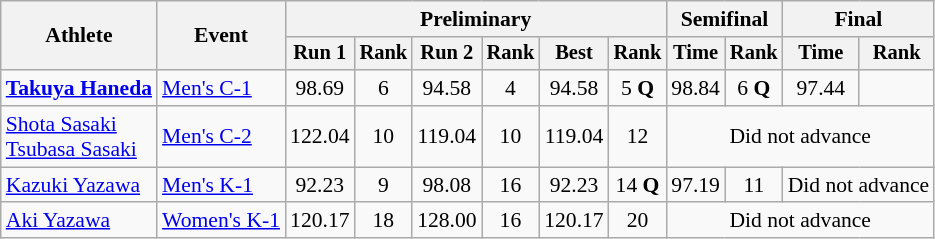<table class="wikitable" style="font-size:90%">
<tr>
<th rowspan=2>Athlete</th>
<th rowspan=2>Event</th>
<th colspan=6>Preliminary</th>
<th colspan=2>Semifinal</th>
<th colspan=2>Final</th>
</tr>
<tr style="font-size:95%">
<th>Run 1</th>
<th>Rank</th>
<th>Run 2</th>
<th>Rank</th>
<th>Best</th>
<th>Rank</th>
<th>Time</th>
<th>Rank</th>
<th>Time</th>
<th>Rank</th>
</tr>
<tr align=center>
<td align=left><strong><a href='#'>Takuya Haneda</a></strong></td>
<td align=left><a href='#'>Men's C-1</a></td>
<td>98.69</td>
<td>6</td>
<td>94.58</td>
<td>4</td>
<td>94.58</td>
<td>5 <strong>Q</strong></td>
<td>98.84</td>
<td>6 <strong>Q</strong></td>
<td>97.44</td>
<td></td>
</tr>
<tr align=center>
<td align=left><a href='#'>Shota Sasaki</a><br><a href='#'>Tsubasa Sasaki</a></td>
<td align=left><a href='#'>Men's C-2</a></td>
<td>122.04</td>
<td>10</td>
<td>119.04</td>
<td>10</td>
<td>119.04</td>
<td>12</td>
<td colspan=4>Did not advance</td>
</tr>
<tr align=center>
<td align=left><a href='#'>Kazuki Yazawa</a></td>
<td align=left><a href='#'>Men's K-1</a></td>
<td>92.23</td>
<td>9</td>
<td>98.08</td>
<td>16</td>
<td>92.23</td>
<td>14 <strong>Q</strong></td>
<td>97.19</td>
<td>11</td>
<td colspan=2>Did not advance</td>
</tr>
<tr align=center>
<td align=left><a href='#'>Aki Yazawa</a></td>
<td align=left><a href='#'>Women's K-1</a></td>
<td>120.17</td>
<td>18</td>
<td>128.00</td>
<td>16</td>
<td>120.17</td>
<td>20</td>
<td colspan=4>Did not advance</td>
</tr>
</table>
